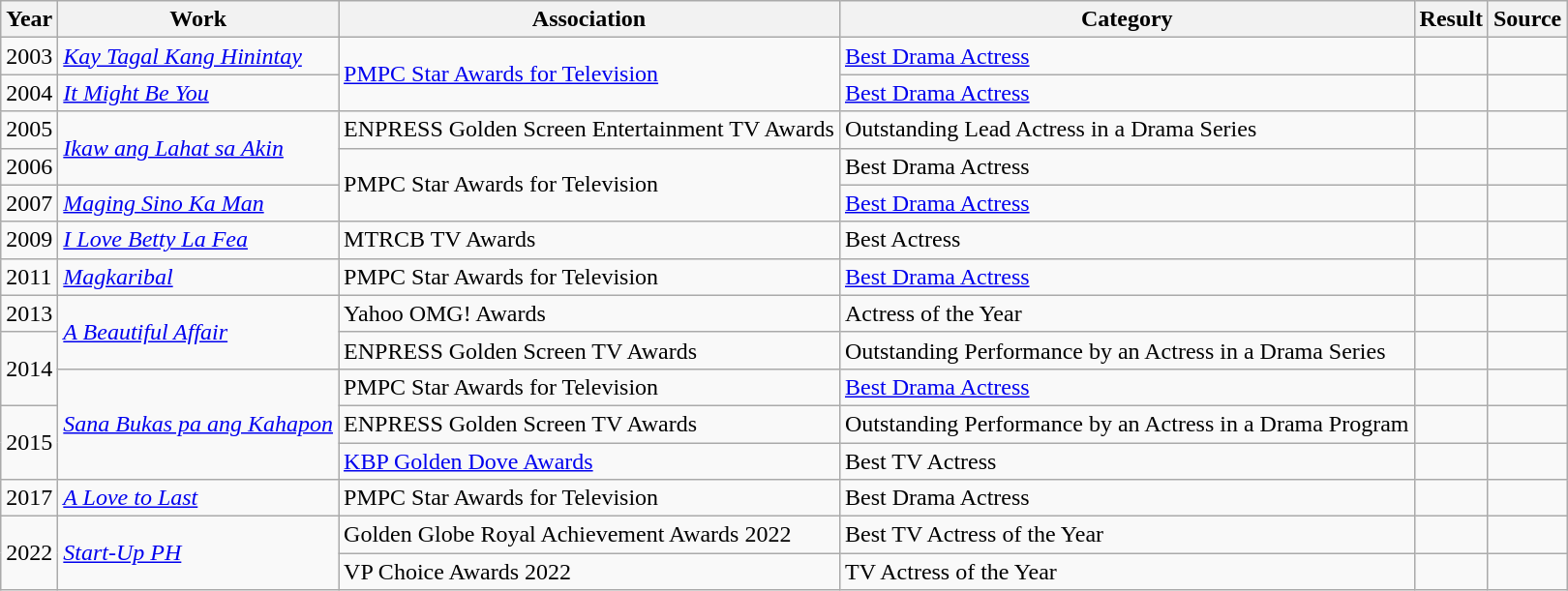<table class="wikitable">
<tr>
<th>Year</th>
<th>Work</th>
<th>Association</th>
<th>Category</th>
<th>Result</th>
<th>Source </th>
</tr>
<tr>
<td>2003</td>
<td><em><a href='#'>Kay Tagal Kang Hinintay</a></em></td>
<td rowspan="2"><a href='#'>PMPC Star Awards for Television</a></td>
<td><a href='#'>Best Drama Actress</a></td>
<td></td>
<td></td>
</tr>
<tr>
<td>2004</td>
<td><em><a href='#'>It Might Be You</a></em></td>
<td><a href='#'>Best Drama Actress</a></td>
<td></td>
<td></td>
</tr>
<tr>
<td>2005</td>
<td rowspan="2"><em><a href='#'>Ikaw ang Lahat sa Akin</a></em></td>
<td>ENPRESS Golden Screen Entertainment TV Awards</td>
<td>Outstanding Lead Actress in a Drama Series</td>
<td></td>
<td></td>
</tr>
<tr>
<td>2006</td>
<td rowspan="2">PMPC Star Awards for Television</td>
<td>Best Drama Actress</td>
<td></td>
<td></td>
</tr>
<tr>
<td>2007</td>
<td><em><a href='#'>Maging Sino Ka Man</a></em></td>
<td><a href='#'>Best Drama Actress</a></td>
<td></td>
<td></td>
</tr>
<tr>
<td>2009</td>
<td><em><a href='#'>I Love Betty La Fea</a></em></td>
<td>MTRCB TV Awards</td>
<td>Best Actress</td>
<td></td>
<td></td>
</tr>
<tr>
<td>2011</td>
<td><em><a href='#'>Magkaribal</a></em></td>
<td>PMPC Star Awards for Television</td>
<td><a href='#'>Best Drama Actress</a></td>
<td></td>
<td></td>
</tr>
<tr>
<td>2013</td>
<td rowspan="2"><em><a href='#'>A Beautiful Affair</a></em></td>
<td>Yahoo OMG! Awards</td>
<td>Actress of the Year</td>
<td></td>
<td></td>
</tr>
<tr>
<td rowspan="2">2014</td>
<td>ENPRESS Golden Screen TV Awards</td>
<td>Outstanding Performance by an Actress in a Drama Series</td>
<td></td>
<td></td>
</tr>
<tr>
<td rowspan="3"><em><a href='#'>Sana Bukas pa ang Kahapon</a></em></td>
<td>PMPC Star Awards for Television</td>
<td><a href='#'>Best Drama Actress</a></td>
<td></td>
<td></td>
</tr>
<tr>
<td rowspan="2">2015</td>
<td>ENPRESS Golden Screen TV Awards</td>
<td>Outstanding Performance by an Actress in a Drama Program</td>
<td></td>
<td></td>
</tr>
<tr>
<td><a href='#'>KBP Golden Dove Awards</a></td>
<td>Best TV Actress</td>
<td></td>
<td></td>
</tr>
<tr>
<td>2017</td>
<td><em><a href='#'>A Love to Last</a></em></td>
<td>PMPC Star Awards for Television</td>
<td>Best Drama Actress</td>
<td></td>
<td></td>
</tr>
<tr>
<td rowspan="2">2022</td>
<td rowspan="2"><em><a href='#'>Start-Up PH</a></em></td>
<td>Golden Globe Royal Achievement Awards 2022</td>
<td>Best TV Actress of the Year</td>
<td></td>
<td></td>
</tr>
<tr>
<td>VP Choice Awards 2022</td>
<td>TV Actress of the Year</td>
<td></td>
<td></td>
</tr>
</table>
